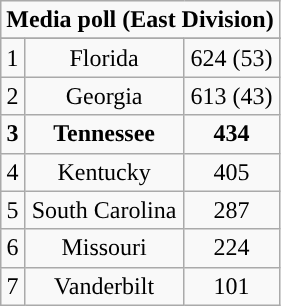<table class="wikitable" style="display: inline-table;">
<tr>
<td align="center" Colspan="3"><strong>Media poll (East Division)</strong></td>
</tr>
<tr align="center">
</tr>
<tr align="center">
<td>1</td>
<td>Florida</td>
<td>624 (53)</td>
</tr>
<tr align="center">
<td>2</td>
<td>Georgia</td>
<td>613 (43)</td>
</tr>
<tr align="center">
<td><strong>3</strong></td>
<td><strong>Tennessee</strong></td>
<td><strong>434</strong></td>
</tr>
<tr align="center">
<td>4</td>
<td>Kentucky</td>
<td>405</td>
</tr>
<tr align="center">
<td>5</td>
<td>South Carolina</td>
<td>287</td>
</tr>
<tr align="center">
<td>6</td>
<td>Missouri</td>
<td>224</td>
</tr>
<tr align="center">
<td>7</td>
<td>Vanderbilt</td>
<td>101</td>
</tr>
</table>
